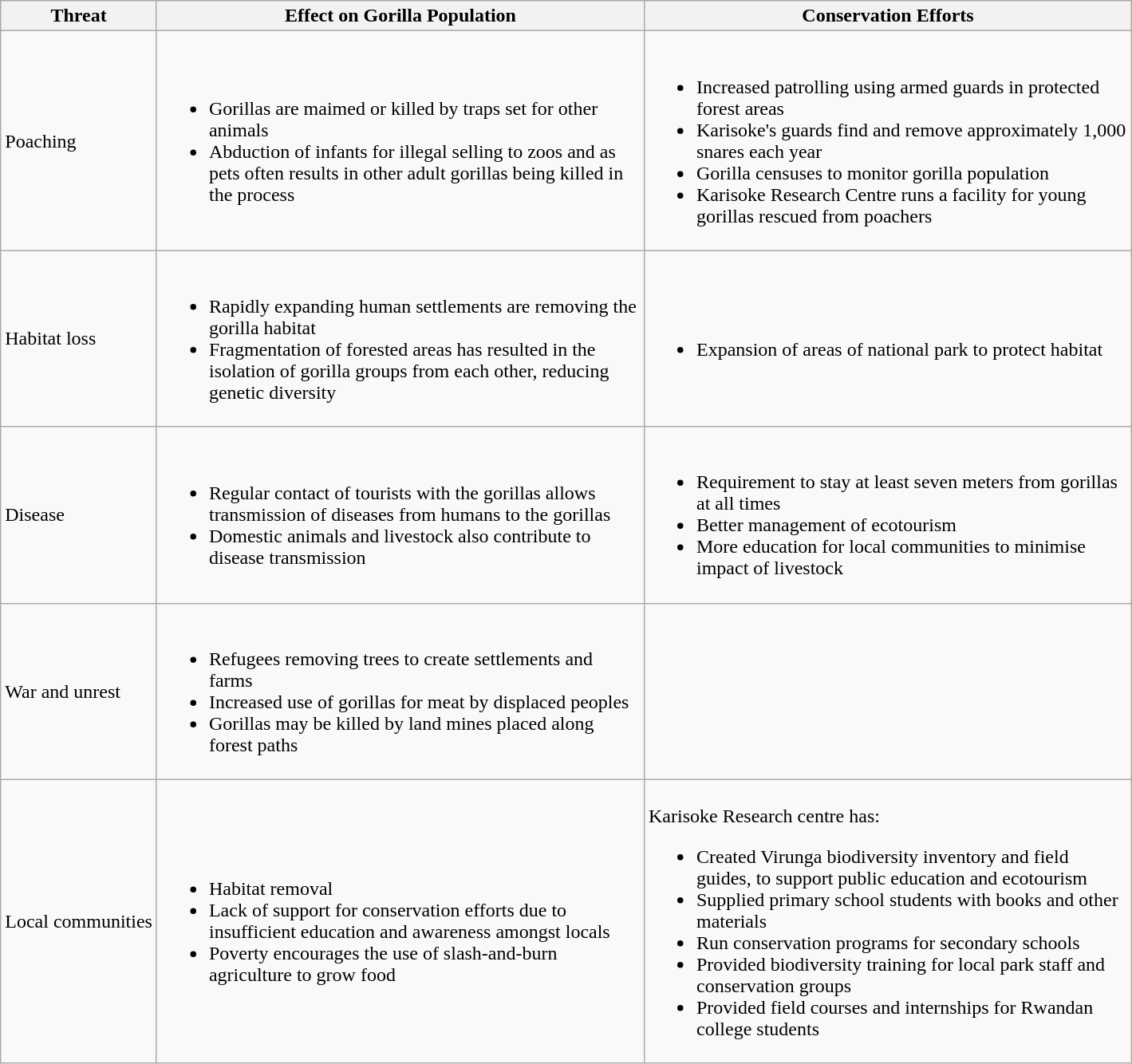<table class="wikitable" style="float:center;">
<tr>
<th>Threat</th>
<th scope="col" style="width:400px;">Effect on Gorilla Population</th>
<th scope="col" style="width:400px;">Conservation Efforts</th>
</tr>
<tr>
<td>Poaching</td>
<td><br><ul><li>Gorillas are maimed or killed by traps set for other animals</li><li>Abduction of infants for illegal selling to zoos and as pets often results in other adult gorillas being killed in the process</li></ul></td>
<td><br><ul><li>Increased patrolling using armed guards in protected forest areas</li><li>Karisoke's guards find and remove approximately 1,000 snares each year</li><li>Gorilla censuses to monitor gorilla population</li><li>Karisoke Research Centre runs a facility for young gorillas rescued from poachers</li></ul></td>
</tr>
<tr>
<td>Habitat loss</td>
<td><br><ul><li>Rapidly expanding human settlements are removing the gorilla habitat</li><li>Fragmentation of forested areas has resulted in the isolation of gorilla groups from each other, reducing genetic diversity</li></ul></td>
<td><br><ul><li>Expansion of areas of national park to protect habitat</li></ul></td>
</tr>
<tr>
<td>Disease</td>
<td><br><ul><li>Regular contact of tourists with the gorillas allows transmission of diseases from humans to the gorillas</li><li>Domestic animals and livestock also contribute to disease transmission</li></ul></td>
<td><br><ul><li>Requirement to stay at least seven meters from gorillas at all times</li><li>Better management of ecotourism</li><li>More education for local communities to minimise impact of livestock</li></ul></td>
</tr>
<tr>
<td>War and unrest</td>
<td><br><ul><li>Refugees removing trees to create settlements and farms</li><li>Increased use of gorillas for meat by displaced peoples</li><li>Gorillas may be killed by land mines placed along forest paths</li></ul></td>
<td></td>
</tr>
<tr>
<td>Local communities</td>
<td><br><ul><li>Habitat removal</li><li>Lack of support for conservation efforts due to insufficient education and awareness amongst locals</li><li>Poverty encourages the use of slash-and-burn agriculture to grow food</li></ul></td>
<td><br>Karisoke Research centre has:<ul><li>Created Virunga biodiversity inventory and field guides, to support public education and ecotourism</li><li>Supplied primary school students with books and other materials</li><li>Run conservation programs for secondary schools</li><li>Provided biodiversity training for local park staff and conservation groups</li><li>Provided field courses and internships for Rwandan college students</li></ul></td>
</tr>
</table>
